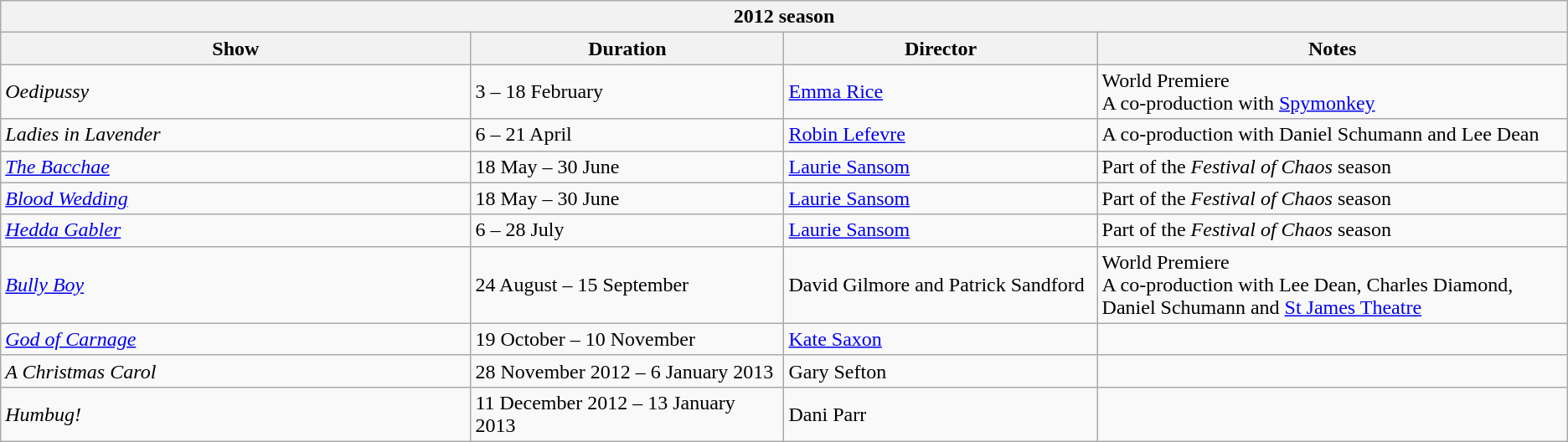<table class="wikitable collapsible autocollapse">
<tr>
<th colspan="4">2012 season</th>
</tr>
<tr>
<th width=30%>Show</th>
<th width=20%>Duration</th>
<th width=20%>Director</th>
<th width=30%>Notes</th>
</tr>
<tr>
<td><em>Oedipussy</em></td>
<td>3 – 18 February</td>
<td><a href='#'>Emma Rice</a></td>
<td>World Premiere<br>A co-production with <a href='#'>Spymonkey</a></td>
</tr>
<tr>
<td><em>Ladies in Lavender</em></td>
<td>6 – 21 April</td>
<td><a href='#'>Robin Lefevre</a></td>
<td>A co-production with Daniel Schumann and Lee Dean</td>
</tr>
<tr>
<td><em><a href='#'>The Bacchae</a></em></td>
<td>18 May – 30 June</td>
<td><a href='#'>Laurie Sansom</a></td>
<td>Part of the <em>Festival of Chaos</em> season</td>
</tr>
<tr>
<td><em><a href='#'>Blood Wedding</a></em></td>
<td>18 May – 30 June</td>
<td><a href='#'>Laurie Sansom</a></td>
<td>Part of the <em>Festival of Chaos</em> season</td>
</tr>
<tr>
<td><em><a href='#'>Hedda Gabler</a></em></td>
<td>6 – 28 July</td>
<td><a href='#'>Laurie Sansom</a></td>
<td>Part of the <em>Festival of Chaos</em> season</td>
</tr>
<tr>
<td><em><a href='#'>Bully Boy</a></em></td>
<td>24 August – 15 September</td>
<td>David Gilmore and Patrick Sandford</td>
<td>World Premiere<br>A co-production with Lee Dean, Charles Diamond, Daniel Schumann and <a href='#'>St James Theatre</a></td>
</tr>
<tr>
<td><em><a href='#'>God of Carnage</a></em></td>
<td>19 October – 10 November</td>
<td><a href='#'>Kate Saxon</a></td>
<td></td>
</tr>
<tr>
<td><em>A Christmas Carol</em></td>
<td>28 November 2012 – 6 January 2013</td>
<td>Gary Sefton</td>
<td></td>
</tr>
<tr>
<td><em>Humbug!</em></td>
<td>11 December 2012 – 13 January 2013</td>
<td>Dani Parr</td>
<td></td>
</tr>
</table>
